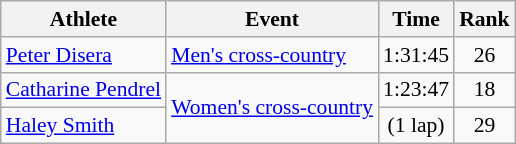<table class=wikitable style=font-size:90%;text-align:center>
<tr>
<th>Athlete</th>
<th>Event</th>
<th>Time</th>
<th>Rank</th>
</tr>
<tr>
<td align=left><a href='#'>Peter Disera</a></td>
<td align=left><a href='#'>Men's cross-country</a></td>
<td>1:31:45</td>
<td>26</td>
</tr>
<tr>
<td align=left><a href='#'>Catharine Pendrel</a></td>
<td align=left rowspan=2><a href='#'>Women's cross-country</a></td>
<td>1:23:47</td>
<td>18</td>
</tr>
<tr>
<td align=left><a href='#'>Haley Smith</a></td>
<td> (1 lap)</td>
<td>29</td>
</tr>
</table>
